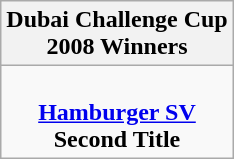<table class="wikitable" style="text-align: center; margin: 0 auto;">
<tr>
<th>Dubai Challenge Cup<br>2008 Winners</th>
</tr>
<tr>
<td><br><strong><a href='#'>Hamburger SV</a></strong><br><strong>Second Title</strong></td>
</tr>
</table>
